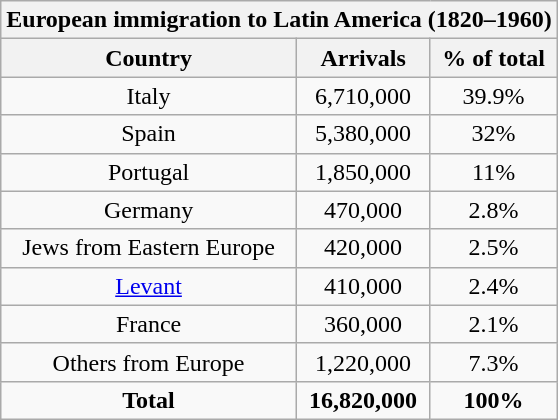<table class="wikitable" style="text-align:center;">
<tr>
<th colspan=6>European immigration to Latin America (1820–1960)</th>
</tr>
<tr>
<th>Country</th>
<th>Arrivals</th>
<th>% of total</th>
</tr>
<tr>
<td>Italy</td>
<td>6,710,000</td>
<td>39.9%</td>
</tr>
<tr>
<td>Spain</td>
<td>5,380,000</td>
<td>32%</td>
</tr>
<tr>
<td>Portugal</td>
<td>1,850,000</td>
<td>11%</td>
</tr>
<tr>
<td>Germany</td>
<td>470,000</td>
<td>2.8%</td>
</tr>
<tr>
<td>Jews from Eastern Europe</td>
<td>420,000</td>
<td>2.5%</td>
</tr>
<tr>
<td><a href='#'>Levant</a></td>
<td>410,000</td>
<td>2.4%</td>
</tr>
<tr>
<td>France</td>
<td>360,000</td>
<td>2.1%</td>
</tr>
<tr>
<td>Others from Europe</td>
<td>1,220,000</td>
<td>7.3%</td>
</tr>
<tr>
<td><strong>Total</strong></td>
<td><strong>16,820,000</strong></td>
<td><strong>100%</strong></td>
</tr>
</table>
